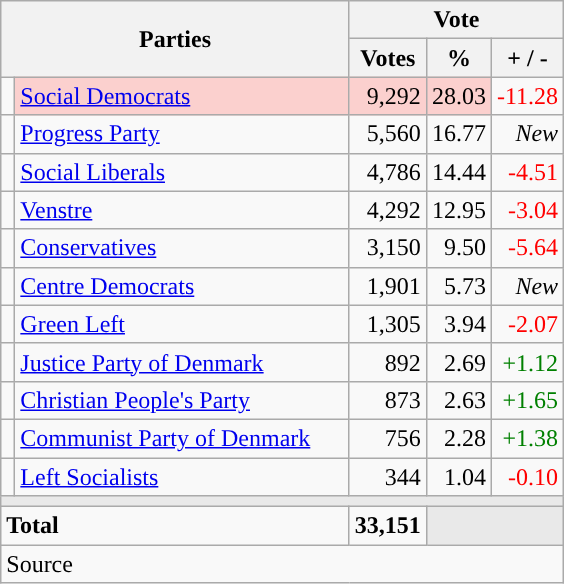<table class="wikitable" style="text-align:right;">
<tr>
<th style="text-align:centre;" rowspan="2" colspan="2" width="225">Parties</th>
<th colspan="3">Vote</th>
</tr>
<tr>
<th width="15">Votes</th>
<th width="15">%</th>
<th width="15">+ / -</th>
</tr>
<tr>
<td width="2" style="color:inherit;background:"></td>
<td bgcolor=#fbd0ce  align="left"><a href='#'>Social Democrats</a></td>
<td bgcolor=#fbd0ce>9,292</td>
<td bgcolor=#fbd0ce>28.03</td>
<td style=color:red;>-11.28</td>
</tr>
<tr>
<td width="2" style="color:inherit;background:"></td>
<td align="left"><a href='#'>Progress Party</a></td>
<td>5,560</td>
<td>16.77</td>
<td><em>New</em></td>
</tr>
<tr>
<td width="2" style="color:inherit;background:"></td>
<td align="left"><a href='#'>Social Liberals</a></td>
<td>4,786</td>
<td>14.44</td>
<td style=color:red;>-4.51</td>
</tr>
<tr>
<td width="2" style="color:inherit;background:"></td>
<td align="left"><a href='#'>Venstre</a></td>
<td>4,292</td>
<td>12.95</td>
<td style=color:red;>-3.04</td>
</tr>
<tr>
<td width="2" style="color:inherit;background:"></td>
<td align="left"><a href='#'>Conservatives</a></td>
<td>3,150</td>
<td>9.50</td>
<td style=color:red;>-5.64</td>
</tr>
<tr>
<td width="2" style="color:inherit;background:"></td>
<td align="left"><a href='#'>Centre Democrats</a></td>
<td>1,901</td>
<td>5.73</td>
<td><em>New</em></td>
</tr>
<tr>
<td width="2" style="color:inherit;background:"></td>
<td align="left"><a href='#'>Green Left</a></td>
<td>1,305</td>
<td>3.94</td>
<td style=color:red;>-2.07</td>
</tr>
<tr>
<td width="2" style="color:inherit;background:"></td>
<td align="left"><a href='#'>Justice Party of Denmark</a></td>
<td>892</td>
<td>2.69</td>
<td style=color:green;>+1.12</td>
</tr>
<tr>
<td width="2" style="color:inherit;background:"></td>
<td align="left"><a href='#'>Christian People's Party</a></td>
<td>873</td>
<td>2.63</td>
<td style=color:green;>+1.65</td>
</tr>
<tr>
<td width="2" style="color:inherit;background:"></td>
<td align="left"><a href='#'>Communist Party of Denmark</a></td>
<td>756</td>
<td>2.28</td>
<td style=color:green;>+1.38</td>
</tr>
<tr>
<td width="2" style="color:inherit;background:"></td>
<td align="left"><a href='#'>Left Socialists</a></td>
<td>344</td>
<td>1.04</td>
<td style=color:red;>-0.10</td>
</tr>
<tr>
<td colspan="7" bgcolor="#E9E9E9"></td>
</tr>
<tr>
<td align="left" colspan="2"><strong>Total</strong></td>
<td><strong>33,151</strong></td>
<td bgcolor="#E9E9E9" colspan="2"></td>
</tr>
<tr>
<td align="left" colspan="6">Source</td>
</tr>
</table>
